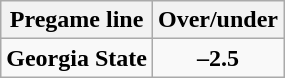<table class="wikitable" style="margin-right: auto; margin-right: auto; border: none;">
<tr align="center">
<th style=>Pregame line</th>
<th style=>Over/under</th>
</tr>
<tr align="center">
<td><strong>Georgia State</strong></td>
<td><strong>–2.5</strong></td>
</tr>
</table>
